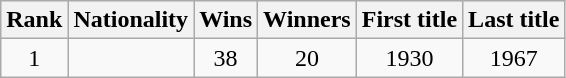<table class="wikitable">
<tr style="background:#efefef;">
<th>Rank</th>
<th>Nationality</th>
<th>Wins</th>
<th>Winners</th>
<th>First title</th>
<th>Last title</th>
</tr>
<tr>
<td align=center>1</td>
<td></td>
<td align=center>38</td>
<td align=center>20</td>
<td align=center>1930</td>
<td align=center>1967</td>
</tr>
</table>
